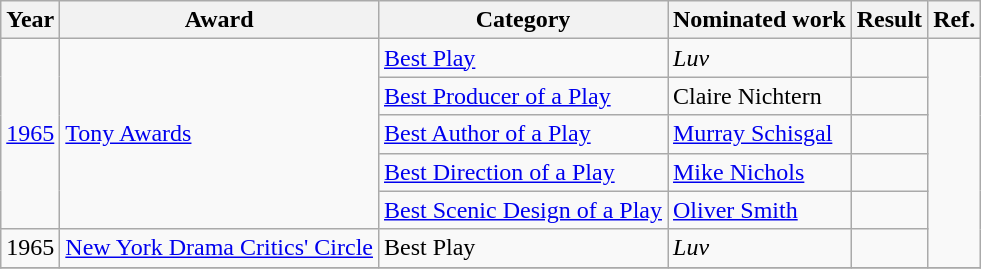<table class="wikitable">
<tr>
<th>Year</th>
<th>Award</th>
<th>Category</th>
<th>Nominated work</th>
<th>Result</th>
<th>Ref.</th>
</tr>
<tr>
<td rowspan=5><a href='#'>1965</a></td>
<td rowspan=5><a href='#'>Tony Awards</a></td>
<td><a href='#'>Best Play</a></td>
<td><em>Luv</em></td>
<td></td>
<td rowspan=6></td>
</tr>
<tr>
<td><a href='#'>Best Producer of a Play</a></td>
<td>Claire Nichtern</td>
<td></td>
</tr>
<tr>
<td><a href='#'>Best Author of a Play</a></td>
<td><a href='#'>Murray Schisgal</a></td>
<td></td>
</tr>
<tr>
<td><a href='#'>Best Direction of a Play</a></td>
<td><a href='#'>Mike Nichols</a></td>
<td></td>
</tr>
<tr>
<td><a href='#'>Best Scenic Design of a Play</a></td>
<td><a href='#'>Oliver Smith</a></td>
<td></td>
</tr>
<tr>
<td>1965</td>
<td><a href='#'>New York Drama Critics' Circle</a></td>
<td>Best Play</td>
<td><em>Luv</em></td>
<td></td>
</tr>
<tr>
</tr>
</table>
